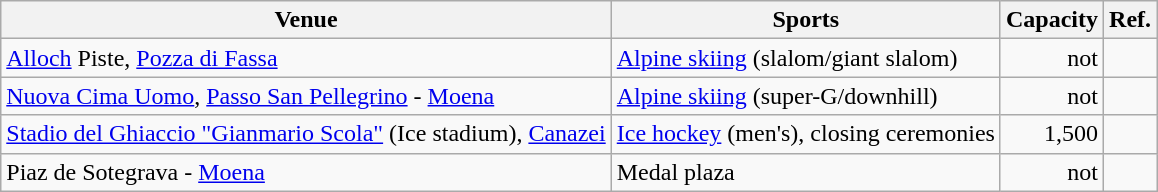<table class="wikitable">
<tr>
<th>Venue</th>
<th>Sports</th>
<th>Capacity</th>
<th>Ref.</th>
</tr>
<tr>
<td><a href='#'>Alloch</a> Piste, <a href='#'>Pozza di Fassa</a></td>
<td><a href='#'>Alpine skiing</a> (slalom/giant slalom)</td>
<td align=right>not</td>
<td></td>
</tr>
<tr>
<td><a href='#'>Nuova Cima Uomo</a>, <a href='#'>Passo San Pellegrino</a> - <a href='#'>Moena</a></td>
<td><a href='#'>Alpine skiing</a> (super-G/downhill)</td>
<td align=right>not</td>
<td></td>
</tr>
<tr>
<td><a href='#'>Stadio del Ghiaccio "Gianmario Scola"</a> (Ice stadium), <a href='#'>Canazei</a></td>
<td><a href='#'>Ice hockey</a> (men's), closing ceremonies</td>
<td align=right>1,500</td>
<td></td>
</tr>
<tr>
<td>Piaz de Sotegrava - <a href='#'>Moena</a></td>
<td>Medal plaza</td>
<td align=right>not</td>
<td></td>
</tr>
</table>
